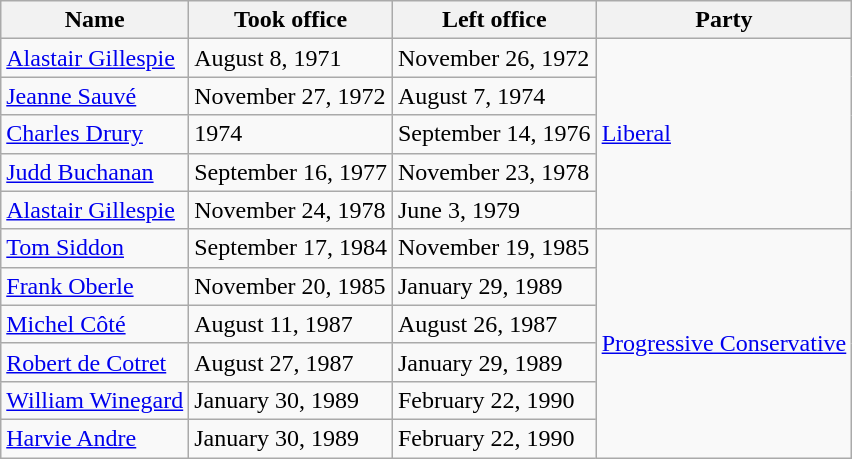<table class="wikitable">
<tr>
<th>Name</th>
<th>Took office</th>
<th>Left office</th>
<th>Party</th>
</tr>
<tr>
<td><a href='#'>Alastair Gillespie</a></td>
<td>August 8, 1971</td>
<td>November 26, 1972</td>
<td rowspan="5"><a href='#'>Liberal</a></td>
</tr>
<tr>
<td><a href='#'>Jeanne Sauvé</a></td>
<td>November 27, 1972</td>
<td>August 7, 1974</td>
</tr>
<tr>
<td><a href='#'>Charles Drury</a></td>
<td>1974</td>
<td>September 14, 1976</td>
</tr>
<tr>
<td><a href='#'>Judd Buchanan</a></td>
<td>September 16, 1977</td>
<td>November 23, 1978</td>
</tr>
<tr>
<td><a href='#'>Alastair Gillespie</a></td>
<td>November 24, 1978</td>
<td>June 3, 1979</td>
</tr>
<tr>
<td><a href='#'>Tom Siddon</a></td>
<td>September 17, 1984</td>
<td>November 19, 1985</td>
<td rowspan="6"><a href='#'>Progressive Conservative</a></td>
</tr>
<tr>
<td><a href='#'>Frank Oberle</a></td>
<td>November 20, 1985</td>
<td>January 29, 1989</td>
</tr>
<tr>
<td><a href='#'>Michel Côté</a></td>
<td>August 11, 1987</td>
<td>August 26, 1987</td>
</tr>
<tr>
<td><a href='#'>Robert de Cotret</a></td>
<td>August 27, 1987</td>
<td>January 29, 1989</td>
</tr>
<tr>
<td><a href='#'>William Winegard</a></td>
<td>January 30, 1989</td>
<td>February 22, 1990</td>
</tr>
<tr>
<td><a href='#'>Harvie Andre</a></td>
<td>January 30, 1989</td>
<td>February 22, 1990</td>
</tr>
</table>
